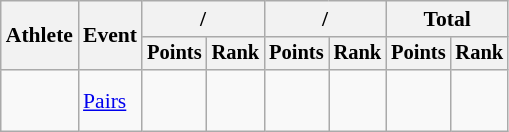<table class="wikitable" style="font-size:90%; text-align:center">
<tr>
<th rowspan=2>Athlete</th>
<th rowspan=2>Event</th>
<th colspan=2>/</th>
<th colspan=2>/</th>
<th colspan=2>Total</th>
</tr>
<tr style="font-size:95%">
<th>Points</th>
<th>Rank</th>
<th>Points</th>
<th>Rank</th>
<th>Points</th>
<th>Rank</th>
</tr>
<tr>
<td align=left> <br> </td>
<td align=left><a href='#'>Pairs</a></td>
<td></td>
<td></td>
<td></td>
<td></td>
<td></td>
<td></td>
</tr>
</table>
